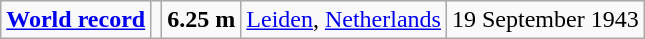<table class="wikitable">
<tr>
<td><strong><a href='#'>World record</a></strong></td>
<td></td>
<td><strong>6.25 m</strong></td>
<td><a href='#'>Leiden</a>, <a href='#'>Netherlands</a></td>
<td>19 September 1943</td>
</tr>
</table>
